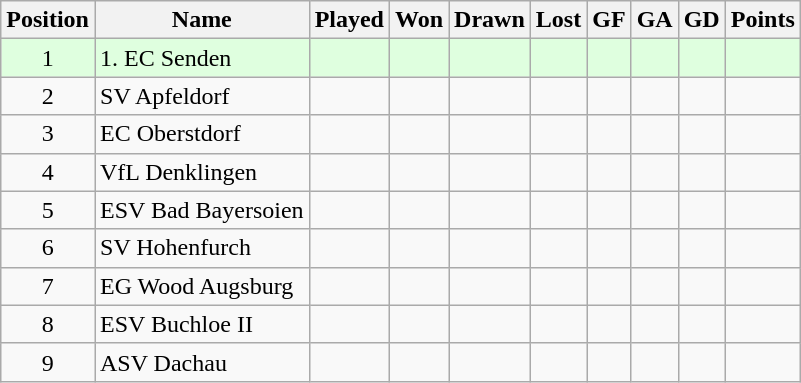<table class="wikitable">
<tr align="center">
<th>Position</th>
<th>Name</th>
<th>Played</th>
<th>Won</th>
<th>Drawn</th>
<th>Lost</th>
<th>GF</th>
<th>GA</th>
<th>GD</th>
<th>Points</th>
</tr>
<tr align="center" bgcolor="#dfffdf">
<td>1</td>
<td align="left">1. EC Senden</td>
<td></td>
<td></td>
<td></td>
<td></td>
<td></td>
<td></td>
<td></td>
<td></td>
</tr>
<tr align="center">
<td>2</td>
<td align="left">SV Apfeldorf</td>
<td></td>
<td></td>
<td></td>
<td></td>
<td></td>
<td></td>
<td></td>
<td></td>
</tr>
<tr align="center">
<td>3</td>
<td align="left">EC Oberstdorf</td>
<td></td>
<td></td>
<td></td>
<td></td>
<td></td>
<td></td>
<td></td>
<td></td>
</tr>
<tr align="center">
<td>4</td>
<td align="left">VfL Denklingen</td>
<td></td>
<td></td>
<td></td>
<td></td>
<td></td>
<td></td>
<td></td>
<td></td>
</tr>
<tr align="center">
<td>5</td>
<td align="left">ESV Bad Bayersoien</td>
<td></td>
<td></td>
<td></td>
<td></td>
<td></td>
<td></td>
<td></td>
<td></td>
</tr>
<tr align="center">
<td>6</td>
<td align="left">SV Hohenfurch</td>
<td></td>
<td></td>
<td></td>
<td></td>
<td></td>
<td></td>
<td></td>
<td></td>
</tr>
<tr align="center">
<td>7</td>
<td align="left">EG Wood Augsburg</td>
<td></td>
<td></td>
<td></td>
<td></td>
<td></td>
<td></td>
<td></td>
<td></td>
</tr>
<tr align="center">
<td>8</td>
<td align="left">ESV Buchloe II</td>
<td></td>
<td></td>
<td></td>
<td></td>
<td></td>
<td></td>
<td></td>
<td></td>
</tr>
<tr align="center">
<td>9</td>
<td align="left">ASV Dachau</td>
<td></td>
<td></td>
<td></td>
<td></td>
<td></td>
<td></td>
<td></td>
<td></td>
</tr>
</table>
